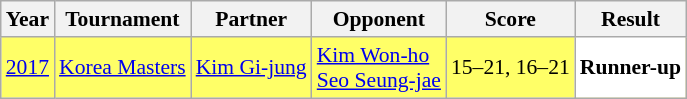<table class="sortable wikitable" style="font-size: 90%;">
<tr>
<th>Year</th>
<th>Tournament</th>
<th>Partner</th>
<th>Opponent</th>
<th>Score</th>
<th>Result</th>
</tr>
<tr style="background:#FFFF67">
<td align="center"><a href='#'>2017</a></td>
<td align="left"><a href='#'>Korea Masters</a></td>
<td align="left"> <a href='#'>Kim Gi-jung</a></td>
<td align="left"> <a href='#'>Kim Won-ho</a> <br>  <a href='#'>Seo Seung-jae</a></td>
<td align="left">15–21, 16–21</td>
<td style="text-align:left; background:white"> <strong>Runner-up</strong></td>
</tr>
</table>
